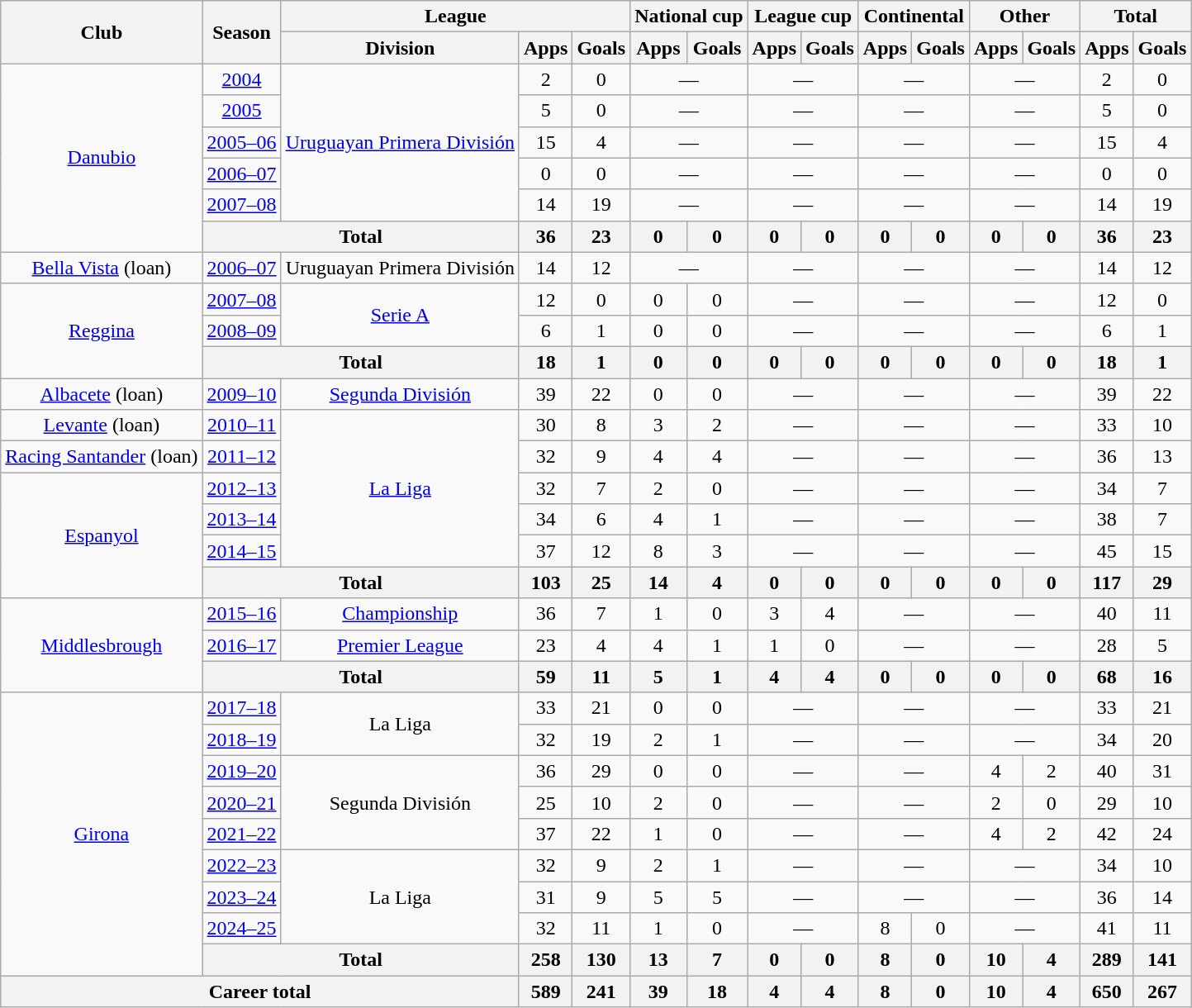<table class="wikitable" style="text-align: center">
<tr>
<th rowspan="2">Club</th>
<th rowspan="2">Season</th>
<th colspan="3">League</th>
<th colspan="2">National cup</th>
<th colspan="2">League cup</th>
<th colspan="2">Continental</th>
<th colspan="2">Other</th>
<th colspan="2">Total</th>
</tr>
<tr>
<th>Division</th>
<th>Apps</th>
<th>Goals</th>
<th>Apps</th>
<th>Goals</th>
<th>Apps</th>
<th>Goals</th>
<th>Apps</th>
<th>Goals</th>
<th>Apps</th>
<th>Goals</th>
<th>Apps</th>
<th>Goals</th>
</tr>
<tr>
<td rowspan="6"><a href='#'>Danubio</a></td>
<td><a href='#'>2004</a></td>
<td rowspan="5"><a href='#'>Uruguayan Primera División</a></td>
<td>2</td>
<td>0</td>
<td colspan="2">—</td>
<td colspan="2">—</td>
<td colspan="2">—</td>
<td colspan="2">—</td>
<td>2</td>
<td>0</td>
</tr>
<tr>
<td><a href='#'>2005</a></td>
<td>5</td>
<td>0</td>
<td colspan="2">—</td>
<td colspan="2">—</td>
<td colspan="2">—</td>
<td colspan="2">—</td>
<td>5</td>
<td>0</td>
</tr>
<tr>
<td><a href='#'>2005–06</a></td>
<td>15</td>
<td>4</td>
<td colspan="2">—</td>
<td colspan="2">—</td>
<td colspan="2">—</td>
<td colspan="2">—</td>
<td>15</td>
<td>4</td>
</tr>
<tr>
<td><a href='#'>2006–07</a></td>
<td>0</td>
<td>0</td>
<td colspan="2">—</td>
<td colspan="2">—</td>
<td colspan="2">—</td>
<td colspan="2">—</td>
<td>0</td>
<td>0</td>
</tr>
<tr>
<td><a href='#'>2007–08</a></td>
<td>14</td>
<td>19</td>
<td colspan="2">—</td>
<td colspan="2">—</td>
<td colspan="2">—</td>
<td colspan="2">—</td>
<td>14</td>
<td>19</td>
</tr>
<tr>
<th colspan="2">Total</th>
<th>36</th>
<th>23</th>
<th>0</th>
<th>0</th>
<th>0</th>
<th>0</th>
<th>0</th>
<th>0</th>
<th>0</th>
<th>0</th>
<th>36</th>
<th>23</th>
</tr>
<tr>
<td><a href='#'>Bella Vista</a> (loan)</td>
<td><a href='#'>2006–07</a></td>
<td>Uruguayan Primera División</td>
<td>14</td>
<td>12</td>
<td colspan="2">—</td>
<td colspan="2">—</td>
<td colspan="2">—</td>
<td colspan="2">—</td>
<td>14</td>
<td>12</td>
</tr>
<tr>
<td rowspan="3"><a href='#'>Reggina</a></td>
<td><a href='#'>2007–08</a></td>
<td rowspan="2"><a href='#'>Serie A</a></td>
<td>12</td>
<td>0</td>
<td>0</td>
<td>0</td>
<td colspan="2">—</td>
<td colspan="2">—</td>
<td colspan="2">—</td>
<td>12</td>
<td>0</td>
</tr>
<tr>
<td><a href='#'>2008–09</a></td>
<td>6</td>
<td>1</td>
<td>0</td>
<td>0</td>
<td colspan="2">—</td>
<td colspan="2">—</td>
<td colspan="2">—</td>
<td>6</td>
<td>1</td>
</tr>
<tr>
<th colspan="2">Total</th>
<th>18</th>
<th>1</th>
<th>0</th>
<th>0</th>
<th>0</th>
<th>0</th>
<th>0</th>
<th>0</th>
<th>0</th>
<th>0</th>
<th>18</th>
<th>1</th>
</tr>
<tr>
<td><a href='#'>Albacete</a> (loan)</td>
<td><a href='#'>2009–10</a></td>
<td><a href='#'>Segunda División</a></td>
<td>39</td>
<td>22</td>
<td>0</td>
<td>0</td>
<td colspan="2">—</td>
<td colspan="2">—</td>
<td colspan="2">—</td>
<td>39</td>
<td>22</td>
</tr>
<tr>
<td><a href='#'>Levante</a> (loan)</td>
<td><a href='#'>2010–11</a></td>
<td rowspan="5"><a href='#'>La Liga</a></td>
<td>30</td>
<td>8</td>
<td>3</td>
<td>2</td>
<td colspan="2">—</td>
<td colspan="2">—</td>
<td colspan="2">—</td>
<td>33</td>
<td>10</td>
</tr>
<tr>
<td><a href='#'>Racing Santander</a> (loan)</td>
<td><a href='#'>2011–12</a></td>
<td>32</td>
<td>9</td>
<td>4</td>
<td>4</td>
<td colspan="2">—</td>
<td colspan="2">—</td>
<td colspan="2">—</td>
<td>36</td>
<td>13</td>
</tr>
<tr>
<td rowspan="4"><a href='#'>Espanyol</a></td>
<td><a href='#'>2012–13</a></td>
<td>32</td>
<td>7</td>
<td>2</td>
<td>0</td>
<td colspan="2">—</td>
<td colspan="2">—</td>
<td colspan="2">—</td>
<td>34</td>
<td>7</td>
</tr>
<tr>
<td><a href='#'>2013–14</a></td>
<td>34</td>
<td>6</td>
<td>4</td>
<td>1</td>
<td colspan="2">—</td>
<td colspan="2">—</td>
<td colspan="2">—</td>
<td>38</td>
<td>7</td>
</tr>
<tr>
<td><a href='#'>2014–15</a></td>
<td>37</td>
<td>12</td>
<td>8</td>
<td>3</td>
<td colspan="2">—</td>
<td colspan="2">—</td>
<td colspan="2">—</td>
<td>45</td>
<td>15</td>
</tr>
<tr>
<th colspan="2">Total</th>
<th>103</th>
<th>25</th>
<th>14</th>
<th>4</th>
<th>0</th>
<th>0</th>
<th>0</th>
<th>0</th>
<th>0</th>
<th>0</th>
<th>117</th>
<th>29</th>
</tr>
<tr>
<td rowspan="3"><a href='#'>Middlesbrough</a></td>
<td><a href='#'>2015–16</a></td>
<td><a href='#'>Championship</a></td>
<td>36</td>
<td>7</td>
<td>1</td>
<td>0</td>
<td>3</td>
<td>4</td>
<td colspan="2">—</td>
<td colspan="2">—</td>
<td>40</td>
<td>11</td>
</tr>
<tr>
<td><a href='#'>2016–17</a></td>
<td><a href='#'>Premier League</a></td>
<td>23</td>
<td>4</td>
<td>4</td>
<td>1</td>
<td>1</td>
<td>0</td>
<td colspan="2">—</td>
<td colspan="2">—</td>
<td>28</td>
<td>5</td>
</tr>
<tr>
<th colspan="2">Total</th>
<th>59</th>
<th>11</th>
<th>5</th>
<th>1</th>
<th>4</th>
<th>4</th>
<th>0</th>
<th>0</th>
<th>0</th>
<th>0</th>
<th>68</th>
<th>16</th>
</tr>
<tr>
<td rowspan="9"><a href='#'>Girona</a></td>
<td><a href='#'>2017–18</a></td>
<td rowspan="2">La Liga</td>
<td>33</td>
<td>21</td>
<td>0</td>
<td>0</td>
<td colspan="2">—</td>
<td colspan="2">—</td>
<td colspan="2">—</td>
<td>33</td>
<td>21</td>
</tr>
<tr>
<td><a href='#'>2018–19</a></td>
<td>32</td>
<td>19</td>
<td>2</td>
<td>1</td>
<td colspan="2">—</td>
<td colspan="2">—</td>
<td colspan="2">—</td>
<td>34</td>
<td>20</td>
</tr>
<tr>
<td><a href='#'>2019–20</a></td>
<td rowspan="3">Segunda División</td>
<td>36</td>
<td>29</td>
<td>0</td>
<td>0</td>
<td colspan="2">—</td>
<td colspan="2">—</td>
<td>4</td>
<td>2</td>
<td>40</td>
<td>31</td>
</tr>
<tr>
<td><a href='#'>2020–21</a></td>
<td>25</td>
<td>10</td>
<td>2</td>
<td>0</td>
<td colspan="2">—</td>
<td colspan="2">—</td>
<td>2</td>
<td>0</td>
<td>29</td>
<td>10</td>
</tr>
<tr>
<td><a href='#'>2021–22</a></td>
<td>37</td>
<td>22</td>
<td>1</td>
<td>0</td>
<td colspan="2">—</td>
<td colspan="2">—</td>
<td>4</td>
<td>2</td>
<td>42</td>
<td>24</td>
</tr>
<tr>
<td><a href='#'>2022–23</a></td>
<td rowspan="3">La Liga</td>
<td>32</td>
<td>9</td>
<td>2</td>
<td>1</td>
<td colspan="2">—</td>
<td colspan="2">—</td>
<td colspan="2">—</td>
<td>34</td>
<td>10</td>
</tr>
<tr>
<td><a href='#'>2023–24</a></td>
<td>31</td>
<td>9</td>
<td>5</td>
<td>5</td>
<td colspan="2">—</td>
<td colspan="2">—</td>
<td colspan="2">—</td>
<td>36</td>
<td>14</td>
</tr>
<tr>
<td><a href='#'>2024–25</a></td>
<td>32</td>
<td>11</td>
<td>1</td>
<td>0</td>
<td colspan="2">—</td>
<td>8</td>
<td>0</td>
<td colspan="2">—</td>
<td>41</td>
<td>11</td>
</tr>
<tr>
<th colspan="2">Total</th>
<th>258</th>
<th>130</th>
<th>13</th>
<th>7</th>
<th>0</th>
<th>0</th>
<th>8</th>
<th>0</th>
<th>10</th>
<th>4</th>
<th>289</th>
<th>141</th>
</tr>
<tr>
<th colspan="3">Career total</th>
<th>589</th>
<th>241</th>
<th>39</th>
<th>18</th>
<th>4</th>
<th>4</th>
<th>8</th>
<th>0</th>
<th>10</th>
<th>4</th>
<th>650</th>
<th>267</th>
</tr>
</table>
